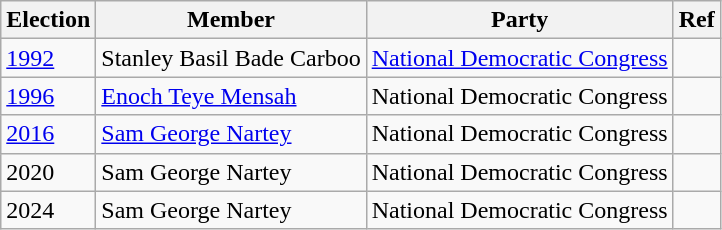<table class="wikitable">
<tr>
<th>Election</th>
<th>Member</th>
<th>Party</th>
<th>Ref</th>
</tr>
<tr>
<td><a href='#'>1992</a></td>
<td>Stanley Basil Bade Carboo</td>
<td><a href='#'>National Democratic Congress</a></td>
<td></td>
</tr>
<tr>
<td><a href='#'>1996</a></td>
<td><a href='#'>Enoch Teye Mensah</a></td>
<td>National Democratic Congress</td>
<td></td>
</tr>
<tr>
<td><a href='#'>2016</a></td>
<td><a href='#'>Sam George Nartey</a></td>
<td>National Democratic Congress</td>
<td></td>
</tr>
<tr>
<td>2020</td>
<td>Sam George Nartey</td>
<td>National Democratic Congress</td>
</tr>
<tr>
<td>2024</td>
<td>Sam George Nartey</td>
<td>National Democratic Congress</td>
<td></td>
</tr>
</table>
